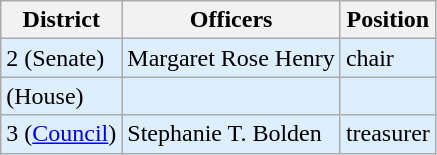<table class="wikitable">
<tr>
<th>District</th>
<th>Officers</th>
<th>Position</th>
</tr>
<tr bgcolor=#DDEEFF>
<td>2 (Senate)</td>
<td>Margaret Rose Henry</td>
<td>chair</td>
</tr>
<tr bgcolor=#DDEEFF>
<td>(House)</td>
<td></td>
<td></td>
</tr>
<tr bgcolor=#DDEEFF>
<td>3 (<a href='#'>Council</a>)</td>
<td>Stephanie T. Bolden</td>
<td>treasurer</td>
</tr>
</table>
